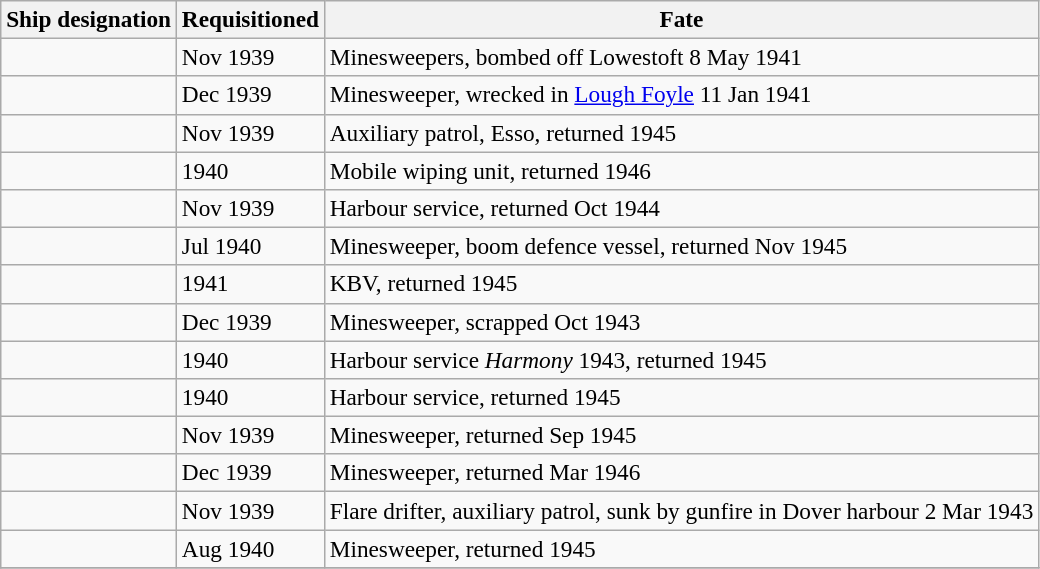<table class="wikitable" style="font-size:97%;">
<tr>
<th>Ship designation</th>
<th>Requisitioned</th>
<th>Fate</th>
</tr>
<tr>
<td></td>
<td>Nov 1939</td>
<td>Minesweepers, bombed off Lowestoft 8 May 1941</td>
</tr>
<tr>
<td></td>
<td>Dec 1939</td>
<td>Minesweeper, wrecked in <a href='#'>Lough Foyle</a> 11 Jan 1941</td>
</tr>
<tr>
<td></td>
<td>Nov 1939</td>
<td>Auxiliary patrol, Esso, returned 1945</td>
</tr>
<tr>
<td></td>
<td>1940</td>
<td>Mobile wiping unit, returned 1946</td>
</tr>
<tr>
<td></td>
<td>Nov 1939</td>
<td>Harbour service, returned Oct 1944</td>
</tr>
<tr>
<td></td>
<td>Jul 1940</td>
<td>Minesweeper, boom defence vessel, returned Nov 1945</td>
</tr>
<tr>
<td></td>
<td>1941</td>
<td>KBV, returned 1945</td>
</tr>
<tr>
<td></td>
<td>Dec 1939</td>
<td>Minesweeper, scrapped Oct 1943</td>
</tr>
<tr>
<td></td>
<td>1940</td>
<td>Harbour service <em>Harmony</em> 1943, returned 1945</td>
</tr>
<tr>
<td></td>
<td>1940</td>
<td>Harbour service, returned 1945</td>
</tr>
<tr>
<td></td>
<td>Nov 1939</td>
<td>Minesweeper, returned Sep 1945</td>
</tr>
<tr>
<td></td>
<td>Dec 1939</td>
<td>Minesweeper, returned Mar 1946</td>
</tr>
<tr>
<td></td>
<td>Nov 1939</td>
<td>Flare drifter, auxiliary patrol, sunk by gunfire in Dover harbour 2 Mar 1943</td>
</tr>
<tr>
<td></td>
<td>Aug 1940</td>
<td>Minesweeper, returned 1945</td>
</tr>
<tr>
</tr>
</table>
